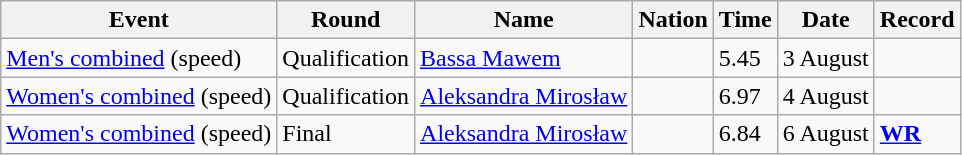<table class="wikitable">
<tr>
<th>Event</th>
<th>Round</th>
<th>Name</th>
<th>Nation</th>
<th>Time</th>
<th>Date</th>
<th>Record</th>
</tr>
<tr>
<td><a href='#'>Men's combined</a> (speed)</td>
<td>Qualification</td>
<td><a href='#'>Bassa Mawem</a></td>
<td></td>
<td>5.45</td>
<td>3 August</td>
<td></td>
</tr>
<tr>
<td><a href='#'>Women's combined</a> (speed)</td>
<td>Qualification</td>
<td><a href='#'>Aleksandra Mirosław</a></td>
<td></td>
<td>6.97</td>
<td>4 August</td>
<td></td>
</tr>
<tr>
<td><a href='#'>Women's combined</a> (speed)</td>
<td>Final</td>
<td><a href='#'>Aleksandra Mirosław</a></td>
<td></td>
<td>6.84</td>
<td>6 August</td>
<td><strong><a href='#'>WR</a></strong></td>
</tr>
</table>
